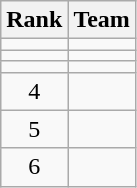<table class=wikitable style="text-align:center">
<tr>
<th>Rank</th>
<th>Team</th>
</tr>
<tr>
<td></td>
<td align=left></td>
</tr>
<tr>
<td></td>
<td align=left></td>
</tr>
<tr>
<td></td>
<td align=left></td>
</tr>
<tr>
<td>4</td>
<td align=left></td>
</tr>
<tr>
<td>5</td>
<td align=left></td>
</tr>
<tr>
<td>6</td>
<td align=left></td>
</tr>
</table>
